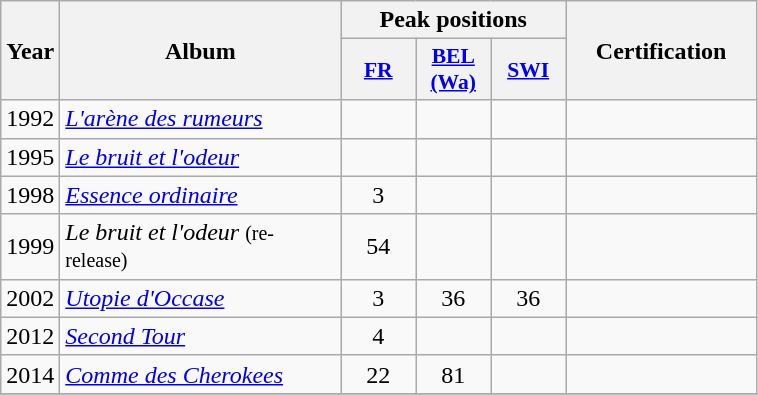<table class="wikitable">
<tr>
<th align="center" rowspan="2" width="10">Year</th>
<th align="center" rowspan="2" width="180">Album</th>
<th align="center" colspan="3" width="30">Peak positions</th>
<th align="center" rowspan="2" width="120">Certification</th>
</tr>
<tr>
<th scope="col" style="width:3em;font-size:90%;"><a href='#'>FR</a><br></th>
<th scope="col" style="width:3em;font-size:90%;"><a href='#'>BEL <br>(Wa)</a><br></th>
<th scope="col" style="width:3em;font-size:90%;"><a href='#'>SWI</a><br></th>
</tr>
<tr>
<td align="center" rowspan="1">1992</td>
<td><em><a href='#'>L'arène des rumeurs</a></em></td>
<td align="center"></td>
<td align="center"></td>
<td align="center"></td>
<td align="center"></td>
</tr>
<tr>
<td align="center" rowspan="1">1995</td>
<td><em><a href='#'>Le bruit et l'odeur</a></em></td>
<td align="center"></td>
<td align="center"></td>
<td align="center"></td>
<td align="center"></td>
</tr>
<tr>
<td align="center" rowspan="1">1998</td>
<td><em><a href='#'>Essence ordinaire</a></em></td>
<td align="center">3</td>
<td align="center"></td>
<td align="center"></td>
<td align="center"></td>
</tr>
<tr>
<td align="center" rowspan="1">1999</td>
<td><em>Le bruit et l'odeur</em> <small>(re-release)</small></td>
<td align="center">54</td>
<td align="center"></td>
<td align="center"></td>
<td align="center"></td>
</tr>
<tr>
<td align="center" rowspan="1">2002</td>
<td><em><a href='#'>Utopie d'Occase</a></em></td>
<td align="center">3</td>
<td align="center">36</td>
<td align="center">36</td>
<td align="center"></td>
</tr>
<tr>
<td align="center" rowspan="1">2012</td>
<td><em><a href='#'>Second Tour</a></em></td>
<td align="center">4</td>
<td align="center"></td>
<td align="center"></td>
<td align="center"></td>
</tr>
<tr>
<td align="center" rowspan="1">2014</td>
<td><em><a href='#'>Comme des Cherokees</a></em></td>
<td align="center">22</td>
<td align="center">81</td>
<td align="center"></td>
<td align="center"></td>
</tr>
<tr>
</tr>
</table>
